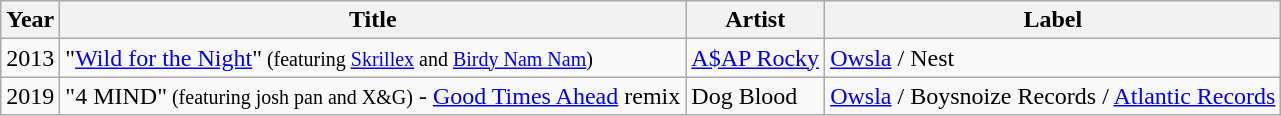<table class="wikitable plainrowheaders">
<tr>
<th>Year</th>
<th>Title</th>
<th>Artist</th>
<th>Label</th>
</tr>
<tr>
<td>2013</td>
<td>"<a href='#'>Wild for the Night</a>"<small> (featuring <a href='#'>Skrillex</a> and <a href='#'>Birdy Nam Nam</a>)</small></td>
<td><a href='#'>A$AP Rocky</a></td>
<td><a href='#'>Owsla</a> / Nest</td>
</tr>
<tr>
<td>2019</td>
<td>"4 MIND"<small> (featuring josh pan and X&G)</small> - <a href='#'>Good Times Ahead</a> remix</td>
<td>Dog Blood</td>
<td><a href='#'>Owsla</a> / Boysnoize Records / <a href='#'>Atlantic Records</a></td>
</tr>
</table>
